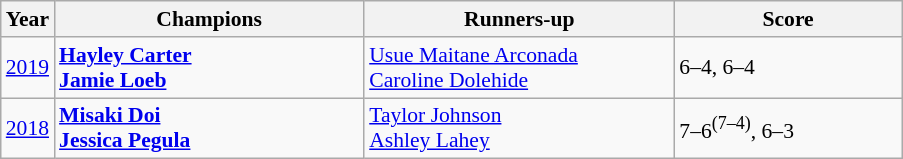<table class="wikitable" style="font-size:90%">
<tr>
<th>Year</th>
<th width="200">Champions</th>
<th width="200">Runners-up</th>
<th width="145">Score</th>
</tr>
<tr>
<td><a href='#'>2019</a></td>
<td> <strong><a href='#'>Hayley Carter</a></strong> <br>  <strong><a href='#'>Jamie Loeb</a></strong></td>
<td> <a href='#'>Usue Maitane Arconada</a> <br>  <a href='#'>Caroline Dolehide</a></td>
<td>6–4, 6–4</td>
</tr>
<tr>
<td><a href='#'>2018</a></td>
<td> <strong><a href='#'>Misaki Doi</a></strong> <br>  <strong><a href='#'>Jessica Pegula</a></strong></td>
<td> <a href='#'>Taylor Johnson</a> <br>  <a href='#'>Ashley Lahey</a></td>
<td>7–6<sup>(7–4)</sup>, 6–3</td>
</tr>
</table>
